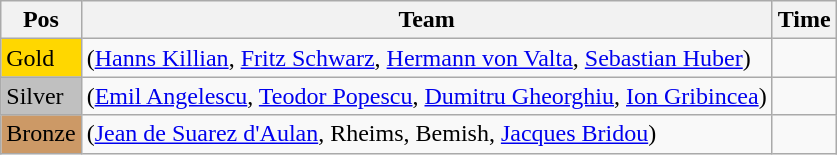<table class="wikitable">
<tr>
<th>Pos</th>
<th>Team</th>
<th>Time</th>
</tr>
<tr>
<td style="background:gold">Gold</td>
<td> (<a href='#'>Hanns Killian</a>, <a href='#'>Fritz Schwarz</a>, <a href='#'>Hermann von Valta</a>, <a href='#'>Sebastian Huber</a>)</td>
<td></td>
</tr>
<tr>
<td style="background:silver">Silver</td>
<td>  (<a href='#'>Emil Angelescu</a>, <a href='#'>Teodor Popescu</a>, <a href='#'>Dumitru Gheorghiu</a>, <a href='#'>Ion Gribincea</a>)</td>
<td></td>
</tr>
<tr>
<td style="background:#cc9966">Bronze</td>
<td> (<a href='#'>Jean de Suarez d'Aulan</a>, Rheims, Bemish, <a href='#'>Jacques Bridou</a>)</td>
<td></td>
</tr>
</table>
